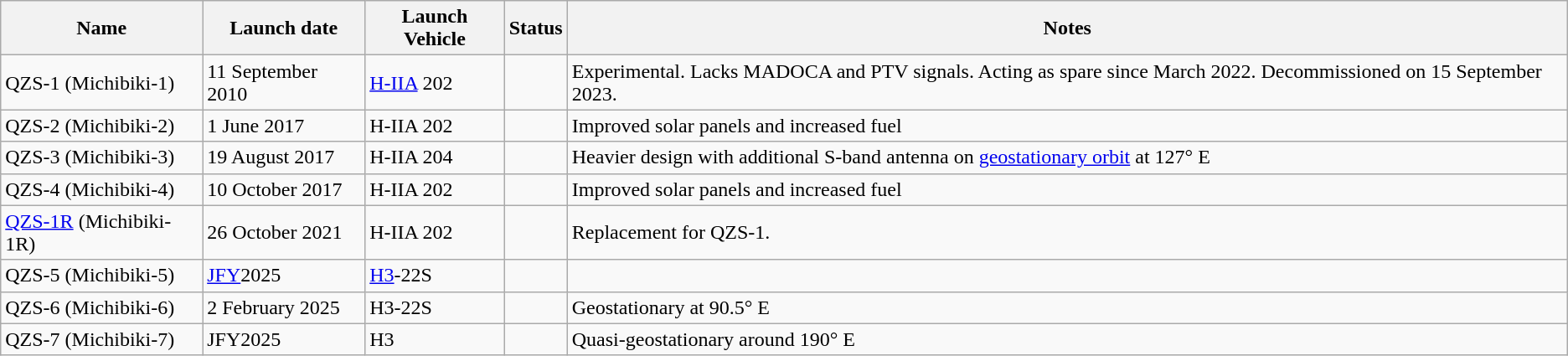<table class="wikitable sortable">
<tr>
<th>Name</th>
<th>Launch date</th>
<th>Launch Vehicle</th>
<th>Status</th>
<th>Notes</th>
</tr>
<tr>
<td>QZS-1 (Michibiki-1)</td>
<td>11 September 2010</td>
<td><a href='#'>H-IIA</a> 202</td>
<td></td>
<td>Experimental. Lacks MADOCA and PTV signals. Acting as spare since March 2022. Decommissioned on 15 September 2023.</td>
</tr>
<tr>
<td>QZS-2 (Michibiki-2)</td>
<td>1 June 2017</td>
<td>H-IIA 202</td>
<td></td>
<td>Improved solar panels and increased fuel</td>
</tr>
<tr>
<td>QZS-3 (Michibiki-3)</td>
<td>19 August 2017</td>
<td>H-IIA 204</td>
<td></td>
<td>Heavier design with additional S-band antenna on <a href='#'>geostationary orbit</a> at 127° E</td>
</tr>
<tr>
<td>QZS-4 (Michibiki-4)</td>
<td>10 October 2017</td>
<td>H-IIA 202</td>
<td></td>
<td>Improved solar panels and increased fuel</td>
</tr>
<tr>
<td><a href='#'>QZS-1R</a> (Michibiki-1R)</td>
<td>26 October 2021</td>
<td>H-IIA 202</td>
<td></td>
<td>Replacement for QZS-1.</td>
</tr>
<tr>
<td>QZS-5 (Michibiki-5)</td>
<td><a href='#'>JFY</a>2025</td>
<td><a href='#'>H3</a>-22S</td>
<td></td>
<td></td>
</tr>
<tr>
<td>QZS-6 (Michibiki-6)</td>
<td>2 February 2025</td>
<td>H3-22S</td>
<td></td>
<td>Geostationary at 90.5° E</td>
</tr>
<tr>
<td>QZS-7 (Michibiki-7)</td>
<td>JFY2025</td>
<td>H3</td>
<td></td>
<td>Quasi-geostationary around 190° E</td>
</tr>
</table>
